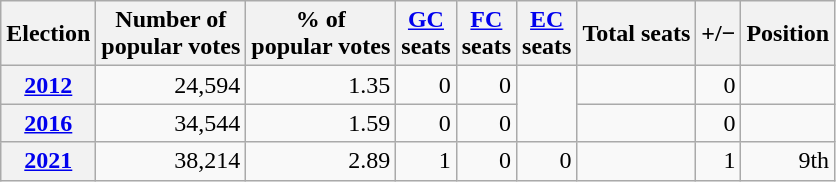<table class="wikitable" style="text-align: right;">
<tr align=center>
<th><strong>Election</strong></th>
<th>Number of<br>popular votes</th>
<th>% of<br>popular votes</th>
<th><a href='#'>GC</a><br>seats</th>
<th><a href='#'>FC</a><br>seats</th>
<th><a href='#'>EC</a><br>seats</th>
<th>Total seats</th>
<th>+/−</th>
<th>Position</th>
</tr>
<tr>
<th><a href='#'>2012</a></th>
<td>24,594</td>
<td>1.35</td>
<td>0</td>
<td>0</td>
<td rowspan="2"></td>
<td></td>
<td>0</td>
<td></td>
</tr>
<tr>
<th><a href='#'>2016</a></th>
<td>34,544</td>
<td>1.59</td>
<td>0</td>
<td>0</td>
<td></td>
<td>0</td>
<td></td>
</tr>
<tr>
<th><a href='#'>2021</a></th>
<td>38,214</td>
<td>2.89</td>
<td>1</td>
<td>0</td>
<td>0</td>
<td></td>
<td>1</td>
<td>9th</td>
</tr>
</table>
